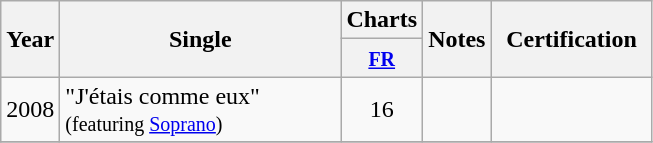<table class="wikitable">
<tr>
<th align="center" rowspan="2">Year</th>
<th align="center" rowspan="2" width="180">Single</th>
<th align="center" colspan="1">Charts</th>
<th align="center" rowspan="2">Notes</th>
<th align="center" rowspan="2" width="100">Certification</th>
</tr>
<tr>
<th width="20"><small><a href='#'>FR</a></small><br></th>
</tr>
<tr>
<td align="center">2008</td>
<td>"J'étais comme eux" <br><small>(featuring <a href='#'>Soprano</a>)</small></td>
<td align="center">16</td>
<td align="center"></td>
<td align="center"></td>
</tr>
<tr>
</tr>
</table>
